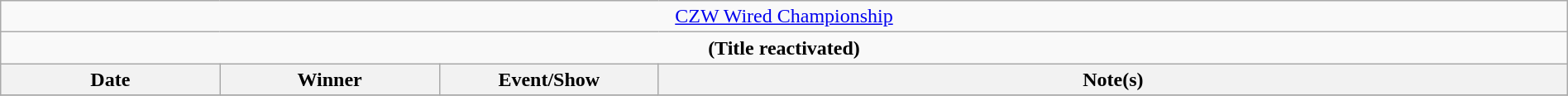<table class="wikitable" style="text-align:center; width:100%;">
<tr>
<td colspan="4" style="text-align: center;"><a href='#'>CZW Wired Championship</a></td>
</tr>
<tr>
<td colspan="4" style="text-align: center;"><strong>(Title reactivated)</strong></td>
</tr>
<tr>
<th width=14%>Date</th>
<th width=14%>Winner</th>
<th width=14%>Event/Show</th>
<th width=58%>Note(s)</th>
</tr>
<tr>
</tr>
</table>
